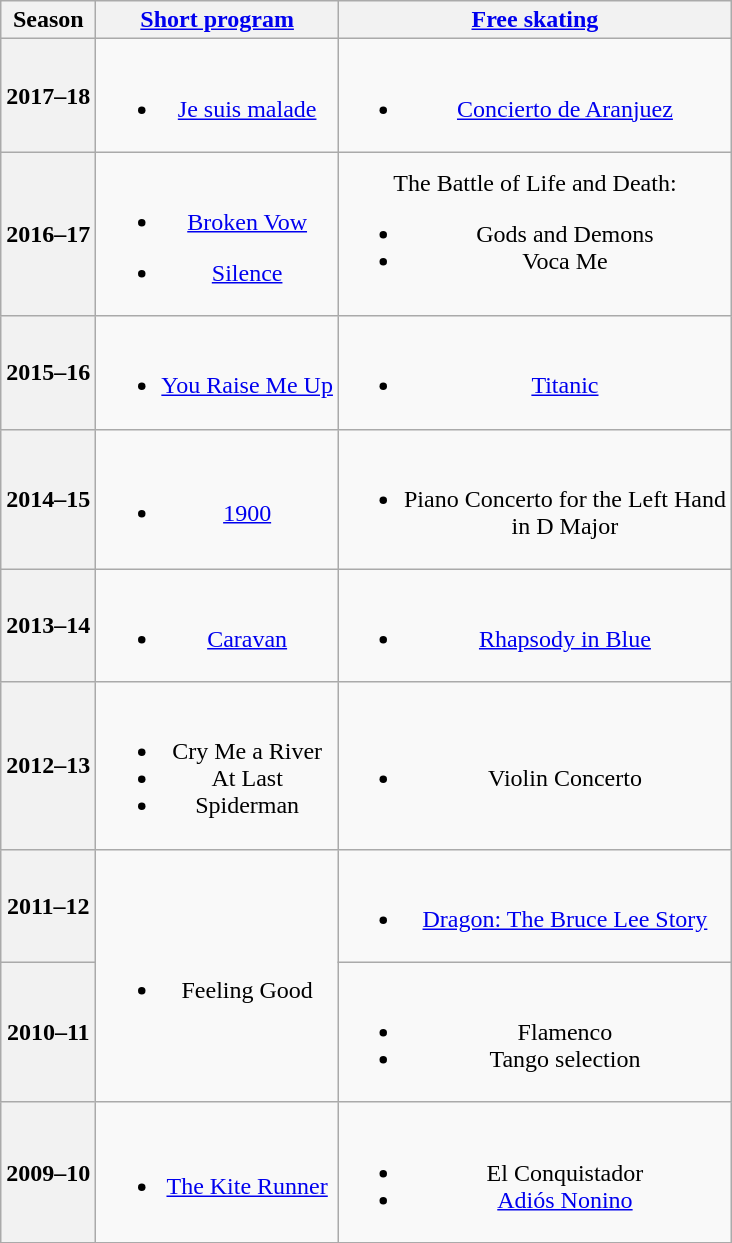<table class="wikitable" style="text-align:center">
<tr>
<th>Season</th>
<th><a href='#'>Short program</a></th>
<th><a href='#'>Free skating</a></th>
</tr>
<tr>
<th>2017–18 <br> </th>
<td><br><ul><li><a href='#'>Je suis malade</a> <br></li></ul></td>
<td><br><ul><li><a href='#'>Concierto de Aranjuez</a> <br></li></ul></td>
</tr>
<tr>
<th>2016–17 <br> </th>
<td><br><ul><li><a href='#'>Broken Vow</a> <br></li></ul><ul><li><a href='#'>Silence</a> <br></li></ul></td>
<td>The Battle of Life and Death:<br><ul><li>Gods and Demons <br></li><li>Voca Me <br></li></ul></td>
</tr>
<tr>
<th>2015–16 <br> </th>
<td><br><ul><li><a href='#'>You Raise Me Up</a> <br></li></ul></td>
<td><br><ul><li><a href='#'>Titanic</a> <br></li></ul></td>
</tr>
<tr>
<th>2014–15 <br> </th>
<td><br><ul><li><a href='#'>1900</a> <br></li></ul></td>
<td><br><ul><li>Piano Concerto for the Left Hand <br>in D Major <br></li></ul></td>
</tr>
<tr>
<th>2013–14 <br> </th>
<td><br><ul><li><a href='#'>Caravan</a> <br></li></ul></td>
<td><br><ul><li><a href='#'>Rhapsody in Blue</a> <br></li></ul></td>
</tr>
<tr>
<th>2012–13 <br> </th>
<td><br><ul><li>Cry Me a River <br></li><li>At Last <br></li><li>Spiderman <br></li></ul></td>
<td><br><ul><li>Violin Concerto <br></li></ul></td>
</tr>
<tr>
<th>2011–12 <br> </th>
<td rowspan=2><br><ul><li>Feeling Good <br></li></ul></td>
<td><br><ul><li><a href='#'>Dragon: The Bruce Lee Story</a> <br></li></ul></td>
</tr>
<tr>
<th>2010–11 <br> </th>
<td><br><ul><li>Flamenco <br></li><li>Tango selection <br></li></ul></td>
</tr>
<tr>
<th>2009–10 <br> </th>
<td><br><ul><li><a href='#'>The Kite Runner</a> <br></li></ul></td>
<td><br><ul><li>El Conquistador <br></li><li><a href='#'>Adiós Nonino</a> <br></li></ul></td>
</tr>
</table>
